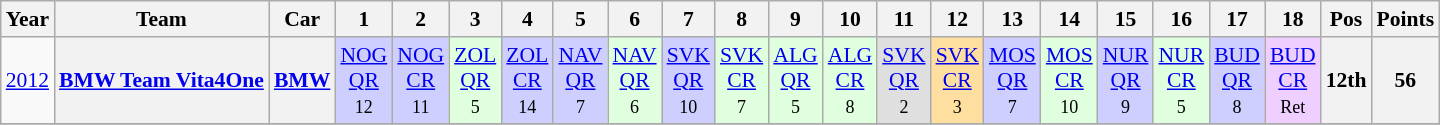<table class="wikitable" border="1" style="text-align:center; font-size:90%;">
<tr>
<th>Year</th>
<th>Team</th>
<th>Car</th>
<th>1</th>
<th>2</th>
<th>3</th>
<th>4</th>
<th>5</th>
<th>6</th>
<th>7</th>
<th>8</th>
<th>9</th>
<th>10</th>
<th>11</th>
<th>12</th>
<th>13</th>
<th>14</th>
<th>15</th>
<th>16</th>
<th>17</th>
<th>18</th>
<th>Pos</th>
<th>Points</th>
</tr>
<tr>
<td><a href='#'>2012</a></td>
<th><a href='#'>BMW Team Vita4One</a></th>
<th><a href='#'>BMW</a></th>
<td style="background:#CFCFFF;"><a href='#'>NOG<br>QR</a><br><small>12<br></small></td>
<td style="background:#CFCFFF;"><a href='#'>NOG<br>CR</a><br><small>11<br></small></td>
<td style="background:#DFFFDF;"><a href='#'>ZOL<br>QR</a><br><small>5<br></small></td>
<td style="background:#CFCFFF;"><a href='#'>ZOL<br>CR</a><br><small>14<br></small></td>
<td style="background:#CFCFFF;"><a href='#'>NAV<br>QR</a><br><small>7<br></small></td>
<td style="background:#DFFFDF;"><a href='#'>NAV<br>QR</a><br><small>6<br></small></td>
<td style="background:#CFCFFF;"><a href='#'>SVK<br>QR</a><br><small>10<br></small></td>
<td style="background:#DFFFDF;"><a href='#'>SVK<br>CR</a><br><small>7<br></small></td>
<td style="background:#DFFFDF;"><a href='#'>ALG<br>QR</a><br><small>5<br></small></td>
<td style="background:#DFFFDF;"><a href='#'>ALG<br>CR</a><br><small>8<br></small></td>
<td style="background:#DFDFDF;"><a href='#'>SVK<br>QR</a><br><small>2<br></small></td>
<td style="background:#FFDF9F;"><a href='#'>SVK<br>CR</a><br><small>3<br></small></td>
<td style="background:#CFCFFF;"><a href='#'>MOS<br>QR</a><br><small>7<br></small></td>
<td style="background:#DFFFDF;"><a href='#'>MOS<br>CR</a><br><small>10<br></small></td>
<td style="background:#CFCFFF;"><a href='#'>NUR<br>QR</a><br><small>9<br></small></td>
<td style="background:#DFFFDF;"><a href='#'>NUR<br>CR</a><br><small>5<br></small></td>
<td style="background:#CFCFFF;"><a href='#'>BUD<br>QR</a><br><small>8<br></small></td>
<td style="background:#EFCFFF;"><a href='#'>BUD<br>CR</a><br><small>Ret<br></small></td>
<th>12th</th>
<th>56</th>
</tr>
<tr>
</tr>
</table>
